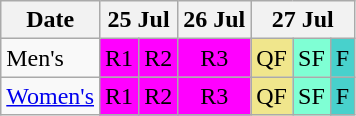<table class="wikitable olympic-schedule Surfing">
<tr>
<th>Date</th>
<th colspan="2">25 Jul</th>
<th>26 Jul</th>
<th colspan="3">27 Jul</th>
</tr>
<tr>
<td class="event">Men's</td>
<td bgcolor="#FF00FF" class="heats">R1</td>
<td bgcolor="#FF00FF" class="heats">R2</td>
<td bgcolor="#FF00FF" align="center" class="heats">R3</td>
<td bgcolor="#F0E68C" class="quarterfinals">QF</td>
<td bgcolor="#7FFFD4" class="semifinals">SF</td>
<td bgcolor="#48D1CC" align="center" class="finals">F</td>
</tr>
<tr>
<td class="event"><a href='#'>Women's</a></td>
<td bgcolor="#FF00FF" class="heats">R1</td>
<td bgcolor="#FF00FF" class="heats">R2</td>
<td bgcolor="#FF00FF" align="center" class="heats">R3</td>
<td bgcolor="#F0E68C" class="quarterfinals">QF</td>
<td bgcolor="#7FFFD4" class="semifinals">SF</td>
<td bgcolor="#48D1CC" align="center" class="finals">F</td>
</tr>
</table>
